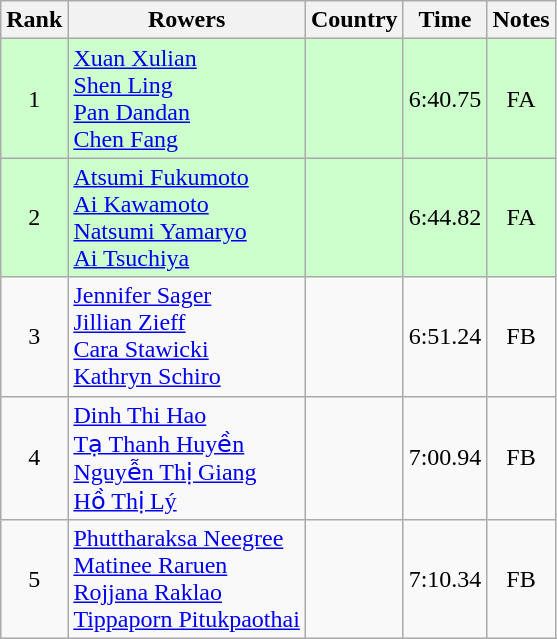<table class="wikitable" style="text-align:center">
<tr>
<th>Rank</th>
<th>Rowers</th>
<th>Country</th>
<th>Time</th>
<th>Notes</th>
</tr>
<tr bgcolor=ccffcc>
<td>1</td>
<td align="left"><a href='#'>Xuan Xulian</a><br><a href='#'>Shen Ling</a><br><a href='#'>Pan Dandan</a><br><a href='#'>Chen Fang</a></td>
<td align="left"></td>
<td>6:40.75</td>
<td>FA</td>
</tr>
<tr bgcolor=ccffcc>
<td>2</td>
<td align="left"><a href='#'>Atsumi Fukumoto</a><br><a href='#'>Ai Kawamoto</a><br><a href='#'>Natsumi Yamaryo</a><br><a href='#'>Ai Tsuchiya</a></td>
<td align="left"></td>
<td>6:44.82</td>
<td>FA</td>
</tr>
<tr>
<td>3</td>
<td align="left"><a href='#'>Jennifer Sager</a><br><a href='#'>Jillian Zieff</a><br><a href='#'>Cara Stawicki</a><br><a href='#'>Kathryn Schiro</a></td>
<td align="left"></td>
<td>6:51.24</td>
<td>FB</td>
</tr>
<tr>
<td>4</td>
<td align="left"><a href='#'>Dinh Thi Hao</a><br><a href='#'>Tạ Thanh Huyền</a><br><a href='#'>Nguyễn Thị Giang</a><br><a href='#'>Hồ Thị Lý</a></td>
<td align="left"></td>
<td>7:00.94</td>
<td>FB</td>
</tr>
<tr>
<td>5</td>
<td align="left"><a href='#'>Phuttharaksa Neegree</a><br><a href='#'>Matinee Raruen</a><br><a href='#'>Rojjana Raklao</a><br><a href='#'>Tippaporn Pitukpaothai</a></td>
<td align="left"></td>
<td>7:10.34</td>
<td>FB</td>
</tr>
</table>
